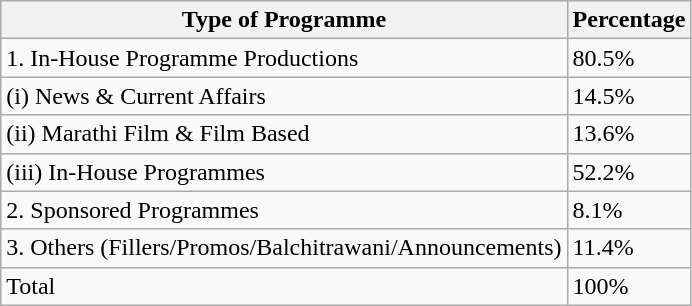<table class="wikitable">
<tr>
<th>Type of Programme</th>
<th>Percentage</th>
</tr>
<tr>
<td>1. In-House Programme Productions</td>
<td>80.5%</td>
</tr>
<tr>
<td>(i) News & Current Affairs</td>
<td>14.5%</td>
</tr>
<tr>
<td>(ii) Marathi Film & Film Based</td>
<td>13.6%</td>
</tr>
<tr>
<td>(iii) In-House Programmes</td>
<td>52.2%</td>
</tr>
<tr>
<td>2. Sponsored Programmes</td>
<td>8.1%</td>
</tr>
<tr>
<td>3. Others (Fillers/Promos/Balchitrawani/Announcements)</td>
<td>11.4%</td>
</tr>
<tr>
<td>Total</td>
<td>100%</td>
</tr>
</table>
